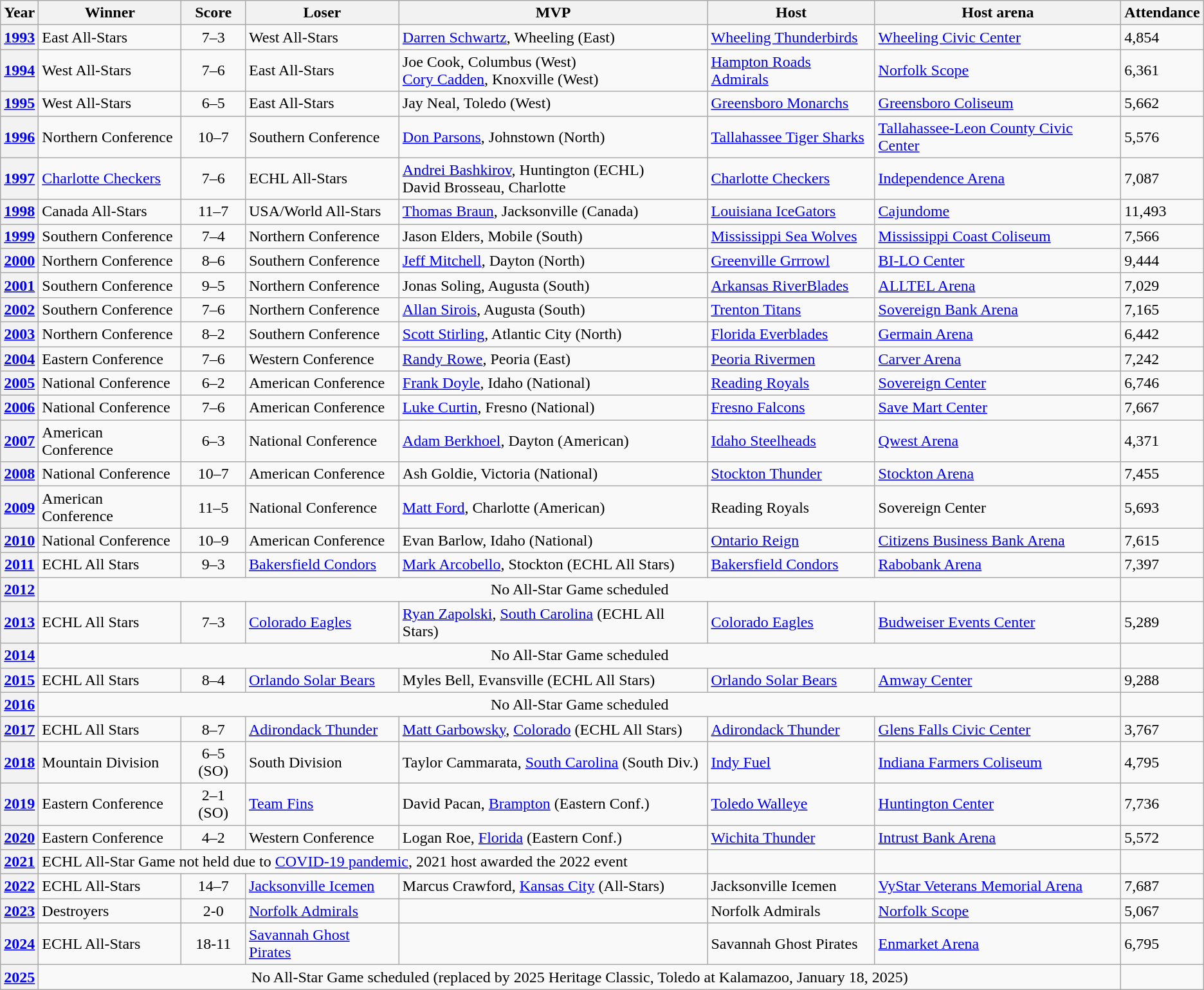<table class="wikitable">
<tr>
<th>Year</th>
<th>Winner</th>
<th>Score</th>
<th>Loser</th>
<th>MVP</th>
<th>Host</th>
<th>Host arena</th>
<th>Attendance</th>
</tr>
<tr>
<th><a href='#'>1993</a></th>
<td>East All-Stars</td>
<td align="center">7–3</td>
<td>West All-Stars</td>
<td><a href='#'>Darren Schwartz</a>, Wheeling (East)</td>
<td><a href='#'>Wheeling Thunderbirds</a></td>
<td><a href='#'>Wheeling Civic Center</a></td>
<td>4,854</td>
</tr>
<tr>
<th><a href='#'>1994</a></th>
<td>West All-Stars</td>
<td align="center">7–6</td>
<td>East All-Stars</td>
<td>Joe Cook, Columbus (West)<br><a href='#'>Cory Cadden</a>, Knoxville (West)</td>
<td><a href='#'>Hampton Roads Admirals</a></td>
<td><a href='#'>Norfolk Scope</a></td>
<td>6,361</td>
</tr>
<tr>
<th><a href='#'>1995</a></th>
<td>West All-Stars</td>
<td align="center">6–5</td>
<td>East All-Stars</td>
<td>Jay Neal, Toledo (West)</td>
<td><a href='#'>Greensboro Monarchs</a></td>
<td><a href='#'>Greensboro Coliseum</a></td>
<td>5,662</td>
</tr>
<tr>
<th><a href='#'>1996</a></th>
<td>Northern Conference</td>
<td align="center">10–7</td>
<td>Southern Conference</td>
<td><a href='#'>Don Parsons</a>, Johnstown (North)</td>
<td><a href='#'>Tallahassee Tiger Sharks</a></td>
<td><a href='#'>Tallahassee-Leon County Civic Center</a></td>
<td>5,576</td>
</tr>
<tr>
<th><a href='#'>1997</a></th>
<td><a href='#'>Charlotte Checkers</a></td>
<td align="center">7–6</td>
<td>ECHL All-Stars</td>
<td><a href='#'>Andrei Bashkirov</a>, Huntington (ECHL)<br>David Brosseau, Charlotte</td>
<td><a href='#'>Charlotte Checkers</a></td>
<td><a href='#'>Independence Arena</a></td>
<td>7,087</td>
</tr>
<tr>
<th><a href='#'>1998</a></th>
<td>Canada All-Stars</td>
<td align="center">11–7</td>
<td>USA/World All-Stars</td>
<td><a href='#'>Thomas Braun</a>, Jacksonville (Canada)</td>
<td><a href='#'>Louisiana IceGators</a></td>
<td><a href='#'>Cajundome</a></td>
<td>11,493</td>
</tr>
<tr>
<th><a href='#'>1999</a></th>
<td>Southern Conference</td>
<td align="center">7–4</td>
<td>Northern Conference</td>
<td>Jason Elders, Mobile (South)</td>
<td><a href='#'>Mississippi Sea Wolves</a></td>
<td><a href='#'>Mississippi Coast Coliseum</a></td>
<td>7,566</td>
</tr>
<tr>
<th><a href='#'>2000</a></th>
<td>Northern Conference</td>
<td align="center">8–6</td>
<td>Southern Conference</td>
<td><a href='#'>Jeff Mitchell</a>, Dayton (North)</td>
<td><a href='#'>Greenville Grrrowl</a></td>
<td><a href='#'>BI-LO Center</a></td>
<td>9,444</td>
</tr>
<tr>
<th><a href='#'>2001</a></th>
<td>Southern Conference</td>
<td align="center">9–5</td>
<td>Northern Conference</td>
<td>Jonas Soling, Augusta (South)</td>
<td><a href='#'>Arkansas RiverBlades</a></td>
<td><a href='#'>ALLTEL Arena</a></td>
<td>7,029</td>
</tr>
<tr>
<th><a href='#'>2002</a></th>
<td>Southern Conference</td>
<td align="center">7–6</td>
<td>Northern Conference</td>
<td><a href='#'>Allan Sirois</a>, Augusta (South)</td>
<td><a href='#'>Trenton Titans</a></td>
<td><a href='#'>Sovereign Bank Arena</a></td>
<td>7,165</td>
</tr>
<tr>
<th><a href='#'>2003</a></th>
<td>Northern Conference</td>
<td align="center">8–2</td>
<td>Southern Conference</td>
<td><a href='#'>Scott Stirling</a>, Atlantic City (North)</td>
<td><a href='#'>Florida Everblades</a></td>
<td><a href='#'>Germain Arena</a></td>
<td>6,442</td>
</tr>
<tr>
<th><a href='#'>2004</a></th>
<td>Eastern Conference</td>
<td align="center">7–6</td>
<td>Western Conference</td>
<td><a href='#'>Randy Rowe</a>, Peoria (East)</td>
<td><a href='#'>Peoria Rivermen</a></td>
<td><a href='#'>Carver Arena</a></td>
<td>7,242</td>
</tr>
<tr>
<th><a href='#'>2005</a></th>
<td>National Conference</td>
<td align="center">6–2</td>
<td>American Conference</td>
<td><a href='#'>Frank Doyle</a>, Idaho (National)</td>
<td><a href='#'>Reading Royals</a></td>
<td><a href='#'>Sovereign Center</a></td>
<td>6,746</td>
</tr>
<tr>
<th><a href='#'>2006</a></th>
<td>National Conference</td>
<td align="center">7–6</td>
<td>American Conference</td>
<td><a href='#'>Luke Curtin</a>, Fresno (National)</td>
<td><a href='#'>Fresno Falcons</a></td>
<td><a href='#'>Save Mart Center</a></td>
<td>7,667</td>
</tr>
<tr>
<th><a href='#'>2007</a></th>
<td>American Conference</td>
<td align="center">6–3</td>
<td>National Conference</td>
<td><a href='#'>Adam Berkhoel</a>, Dayton (American)</td>
<td><a href='#'>Idaho Steelheads</a></td>
<td><a href='#'>Qwest Arena</a></td>
<td>4,371</td>
</tr>
<tr>
<th><a href='#'>2008</a></th>
<td>National Conference</td>
<td align="center">10–7</td>
<td>American Conference</td>
<td>Ash Goldie, Victoria (National)</td>
<td><a href='#'>Stockton Thunder</a></td>
<td><a href='#'>Stockton Arena</a></td>
<td>7,455</td>
</tr>
<tr>
<th><a href='#'>2009</a></th>
<td>American Conference</td>
<td align="center">11–5</td>
<td>National Conference</td>
<td><a href='#'>Matt Ford</a>, Charlotte (American)</td>
<td>Reading Royals</td>
<td>Sovereign Center</td>
<td>5,693</td>
</tr>
<tr>
<th><a href='#'>2010</a></th>
<td>National Conference</td>
<td align="center">10–9</td>
<td>American Conference</td>
<td>Evan Barlow, Idaho (National)</td>
<td><a href='#'>Ontario Reign</a></td>
<td><a href='#'>Citizens Business Bank Arena</a></td>
<td>7,615</td>
</tr>
<tr>
<th><a href='#'>2011</a></th>
<td>ECHL All Stars</td>
<td align="center">9–3</td>
<td><a href='#'>Bakersfield Condors</a></td>
<td><a href='#'>Mark Arcobello</a>, Stockton (ECHL All Stars)</td>
<td><a href='#'>Bakersfield Condors</a></td>
<td><a href='#'>Rabobank Arena</a></td>
<td>7,397</td>
</tr>
<tr>
<th><a href='#'>2012</a></th>
<td align="center" colspan="6">No All-Star Game scheduled</td>
</tr>
<tr>
<th><a href='#'>2013</a></th>
<td>ECHL All Stars</td>
<td align="center">7–3</td>
<td><a href='#'>Colorado Eagles</a></td>
<td><a href='#'>Ryan Zapolski</a>, <a href='#'>South Carolina</a> (ECHL All Stars)</td>
<td><a href='#'>Colorado Eagles</a></td>
<td><a href='#'>Budweiser Events Center</a></td>
<td>5,289</td>
</tr>
<tr>
<th><a href='#'>2014</a></th>
<td align="center" colspan="6">No All-Star Game scheduled</td>
</tr>
<tr>
<th><a href='#'>2015</a></th>
<td>ECHL All Stars</td>
<td align="center">8–4</td>
<td><a href='#'>Orlando Solar Bears</a></td>
<td>Myles Bell, Evansville (ECHL All Stars)</td>
<td><a href='#'>Orlando Solar Bears</a></td>
<td><a href='#'>Amway Center</a></td>
<td>9,288</td>
</tr>
<tr>
<th><a href='#'>2016</a></th>
<td align="center" colspan="6">No All-Star Game scheduled</td>
</tr>
<tr>
<th><a href='#'>2017</a></th>
<td>ECHL All Stars</td>
<td align="center">8–7</td>
<td><a href='#'>Adirondack Thunder</a></td>
<td><a href='#'>Matt Garbowsky</a>, <a href='#'>Colorado</a> (ECHL All Stars)</td>
<td><a href='#'>Adirondack Thunder</a></td>
<td><a href='#'>Glens Falls Civic Center</a></td>
<td>3,767</td>
</tr>
<tr>
<th><a href='#'>2018</a></th>
<td>Mountain Division</td>
<td align="center">6–5 (SO)</td>
<td>South Division</td>
<td>Taylor Cammarata, <a href='#'>South Carolina</a> (South Div.)</td>
<td><a href='#'>Indy Fuel</a></td>
<td><a href='#'>Indiana Farmers Coliseum</a></td>
<td>4,795</td>
</tr>
<tr>
<th><a href='#'>2019</a></th>
<td>Eastern Conference</td>
<td align="center">2–1 (SO)</td>
<td><a href='#'>Team Fins</a></td>
<td>David Pacan, <a href='#'>Brampton</a> (Eastern Conf.)</td>
<td><a href='#'>Toledo Walleye</a></td>
<td><a href='#'>Huntington Center</a></td>
<td>7,736</td>
</tr>
<tr>
<th><a href='#'>2020</a></th>
<td>Eastern Conference</td>
<td align="center">4–2</td>
<td>Western Conference</td>
<td>Logan Roe, <a href='#'>Florida</a> (Eastern Conf.)</td>
<td><a href='#'>Wichita Thunder</a></td>
<td><a href='#'>Intrust Bank Arena</a></td>
<td>5,572</td>
</tr>
<tr>
<th><a href='#'>2021</a></th>
<td colspan=4>ECHL All-Star Game not held due to <a href='#'>COVID-19 pandemic</a>, 2021 host awarded the 2022 event</td>
<td></td>
<td></td>
</tr>
<tr>
<th><a href='#'>2022</a></th>
<td>ECHL All-Stars</td>
<td align="center">14–7</td>
<td><a href='#'>Jacksonville Icemen</a></td>
<td>Marcus Crawford, <a href='#'>Kansas City</a> (All-Stars)</td>
<td>Jacksonville Icemen</td>
<td><a href='#'>VyStar Veterans Memorial Arena</a></td>
<td>7,687</td>
</tr>
<tr>
<th><a href='#'>2023</a></th>
<td>Destroyers</td>
<td align="center">2-0</td>
<td><a href='#'>Norfolk Admirals</a></td>
<td></td>
<td Norfolk Admirals (ECHL)>Norfolk Admirals</td>
<td><a href='#'>Norfolk Scope</a></td>
<td>5,067</td>
</tr>
<tr>
<th><a href='#'>2024</a></th>
<td>ECHL All-Stars</td>
<td align="center">18-11</td>
<td><a href='#'>Savannah Ghost Pirates</a></td>
<td></td>
<td>Savannah Ghost Pirates</td>
<td><a href='#'>Enmarket Arena</a></td>
<td>6,795</td>
</tr>
<tr>
<th><a href='#'>2025</a></th>
<td align="center" colspan="6">No All-Star Game scheduled (replaced by 2025 Heritage Classic, Toledo at Kalamazoo, January 18, 2025)</td>
</tr>
</table>
